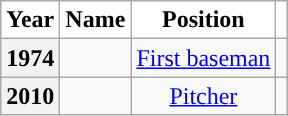<table class="wikitable sortable plainrowheaders" style="text-align:center">
<tr>
<th scope="col" style="background-color:#ffffff; border-top:#">Year</th>
<th scope="col" style="background-color:#ffffff; border-top:#">Name</th>
<th scope="col" style="background-color:#ffffff; border-top:#">Position</th>
<th scope="col" class="unsortable" style="background-color:#ffffff; border-top:#"></th>
</tr>
<tr>
<th scope="row" style="text-align:center">1974</th>
<td></td>
<td><a href='#'>First baseman</a></td>
<td></td>
</tr>
<tr>
<th scope="row" style="text-align:center">2010</th>
<td></td>
<td><a href='#'>Pitcher</a></td>
<td></td>
</tr>
</table>
